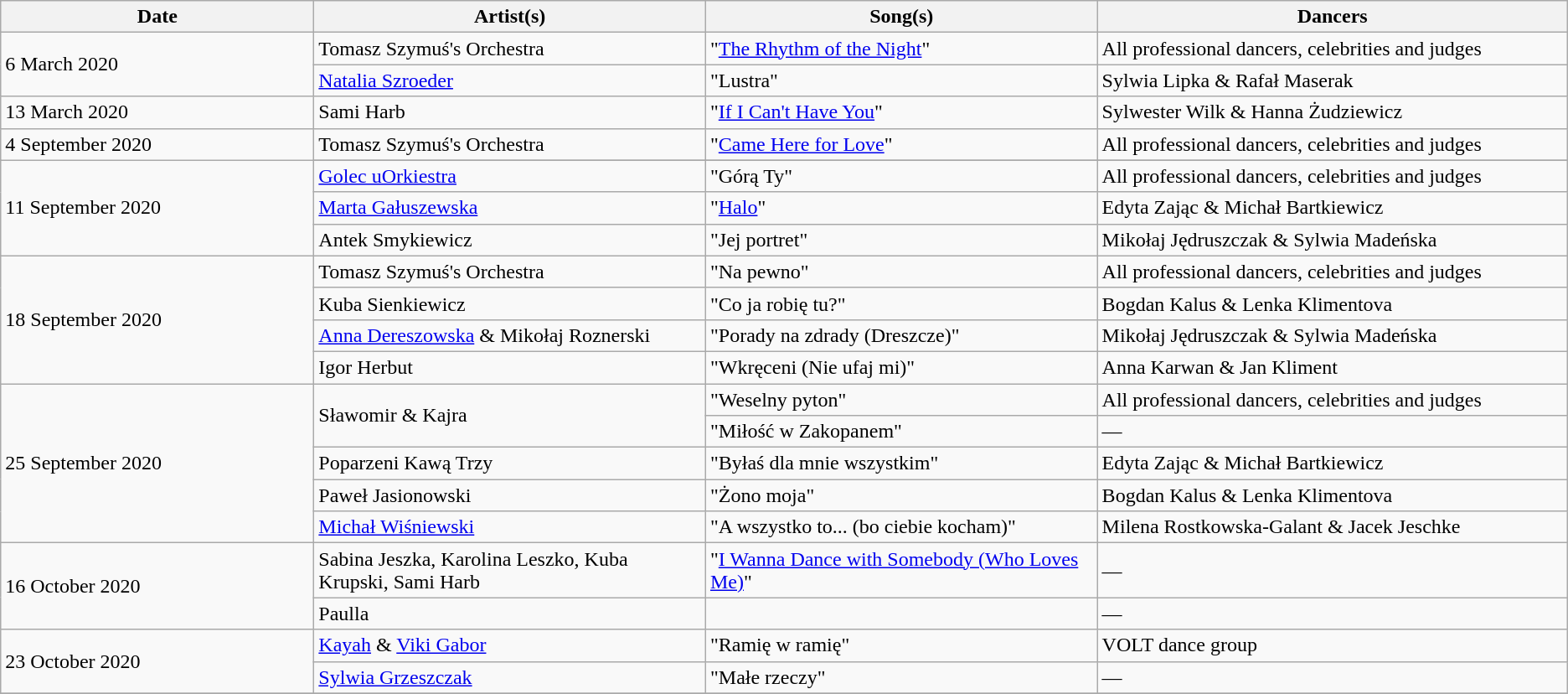<table class="wikitable">
<tr>
<th style="width: 20%">Date</th>
<th style="width: 25%">Artist(s)</th>
<th style="width: 25%">Song(s)</th>
<th>Dancers</th>
</tr>
<tr>
<td rowspan="2">6 March 2020</td>
<td>Tomasz Szymuś's Orchestra</td>
<td>"<a href='#'>The Rhythm of the Night</a>"</td>
<td>All professional dancers, celebrities and judges</td>
</tr>
<tr>
<td><a href='#'>Natalia Szroeder</a></td>
<td>"Lustra"</td>
<td>Sylwia Lipka & Rafał Maserak</td>
</tr>
<tr>
<td>13 March 2020</td>
<td>Sami Harb</td>
<td>"<a href='#'>If I Can't Have You</a>"</td>
<td>Sylwester Wilk & Hanna Żudziewicz</td>
</tr>
<tr>
<td>4 September 2020</td>
<td>Tomasz Szymuś's Orchestra</td>
<td>"<a href='#'>Came Here for Love</a>"</td>
<td>All professional dancers, celebrities and judges</td>
</tr>
<tr>
<td rowspan="4">11 September 2020</td>
</tr>
<tr>
<td><a href='#'>Golec uOrkiestra</a></td>
<td>"Górą Ty"</td>
<td>All professional dancers, celebrities and judges</td>
</tr>
<tr>
<td><a href='#'>Marta Gałuszewska</a></td>
<td>"<a href='#'>Halo</a>"</td>
<td>Edyta Zając & Michał Bartkiewicz</td>
</tr>
<tr>
<td>Antek Smykiewicz</td>
<td>"Jej portret"</td>
<td>Mikołaj Jędruszczak & Sylwia Madeńska</td>
</tr>
<tr>
<td rowspan="4">18 September 2020</td>
<td>Tomasz Szymuś's Orchestra</td>
<td>"Na pewno"</td>
<td>All professional dancers, celebrities and judges</td>
</tr>
<tr>
<td>Kuba Sienkiewicz</td>
<td>"Co ja robię tu?"</td>
<td>Bogdan Kalus & Lenka Klimentova</td>
</tr>
<tr>
<td><a href='#'>Anna Dereszowska</a> & Mikołaj Roznerski</td>
<td>"Porady na zdrady (Dreszcze)"</td>
<td>Mikołaj Jędruszczak & Sylwia Madeńska</td>
</tr>
<tr>
<td>Igor Herbut</td>
<td>"Wkręceni (Nie ufaj mi)"</td>
<td>Anna Karwan & Jan Kliment</td>
</tr>
<tr>
<td rowspan="5">25 September 2020</td>
<td rowspan="2">Sławomir & Kajra</td>
<td>"Weselny pyton"</td>
<td>All professional dancers, celebrities and judges</td>
</tr>
<tr>
<td>"Miłość w Zakopanem"</td>
<td>—</td>
</tr>
<tr>
<td>Poparzeni Kawą Trzy</td>
<td>"Byłaś dla mnie wszystkim"</td>
<td>Edyta Zając & Michał Bartkiewicz</td>
</tr>
<tr>
<td>Paweł Jasionowski</td>
<td>"Żono moja"</td>
<td>Bogdan Kalus & Lenka Klimentova</td>
</tr>
<tr>
<td><a href='#'>Michał Wiśniewski</a></td>
<td>"A wszystko to... (bo ciebie kocham)"</td>
<td>Milena Rostkowska-Galant & Jacek Jeschke</td>
</tr>
<tr>
<td rowspan="2">16 October 2020</td>
<td>Sabina Jeszka, Karolina Leszko, Kuba Krupski, Sami Harb</td>
<td>"<a href='#'>I Wanna Dance with Somebody (Who Loves Me)</a>"</td>
<td>—</td>
</tr>
<tr>
<td>Paulla</td>
<td></td>
<td>—</td>
</tr>
<tr>
<td rowspan="2">23 October 2020</td>
<td><a href='#'>Kayah</a> & <a href='#'>Viki Gabor</a></td>
<td>"Ramię w ramię"</td>
<td>VOLT dance group</td>
</tr>
<tr>
<td><a href='#'>Sylwia Grzeszczak</a></td>
<td>"Małe rzeczy"</td>
<td>—</td>
</tr>
<tr>
</tr>
</table>
